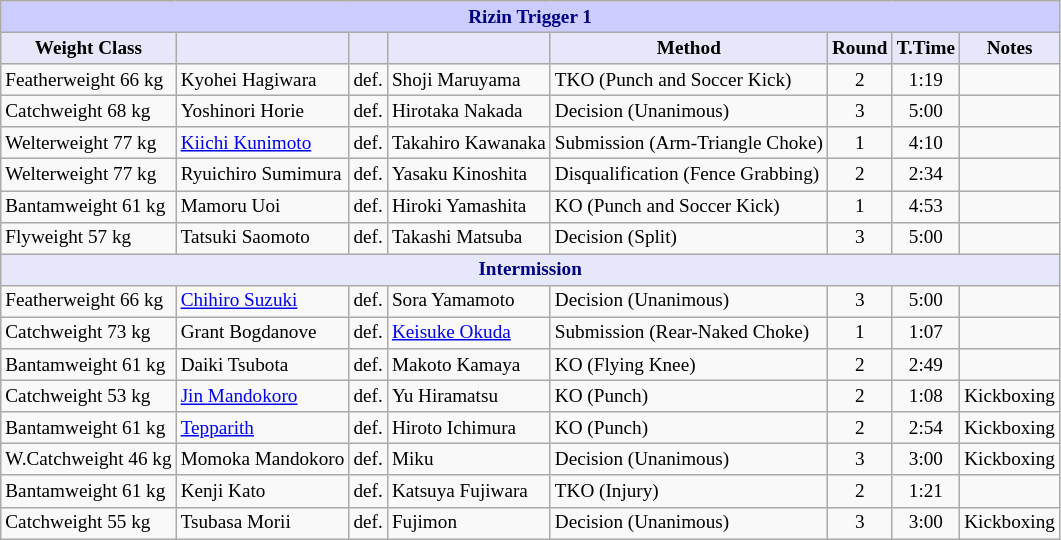<table class="wikitable" style="font-size: 80%;">
<tr>
<th colspan="8" style="background-color: #ccf; color: #000080; text-align: center;"><strong>Rizin Trigger 1</strong></th>
</tr>
<tr>
<th colspan="1" style="background-color: #E6E8FA; color: #000000; text-align: center;">Weight Class</th>
<th colspan="1" style="background-color: #E6E8FA; color: #000000; text-align: center;"></th>
<th colspan="1" style="background-color: #E6E8FA; color: #000000; text-align: center;"></th>
<th colspan="1" style="background-color: #E6E8FA; color: #000000; text-align: center;"></th>
<th colspan="1" style="background-color: #E6E8FA; color: #000000; text-align: center;">Method</th>
<th colspan="1" style="background-color: #E6E8FA; color: #000000; text-align: center;">Round</th>
<th colspan="1" style="background-color: #E6E8FA; color: #000000; text-align: center;">T.Time</th>
<th colspan="1" style="background-color: #E6E8FA; color: #000000; text-align: center;">Notes</th>
</tr>
<tr>
<td>Featherweight 66 kg</td>
<td> Kyohei Hagiwara</td>
<td align=center>def.</td>
<td> Shoji Maruyama</td>
<td>TKO (Punch and Soccer Kick)</td>
<td align=center>2</td>
<td align=center>1:19</td>
<td></td>
</tr>
<tr>
<td>Catchweight 68 kg</td>
<td> Yoshinori Horie</td>
<td align=center>def.</td>
<td> Hirotaka Nakada</td>
<td>Decision (Unanimous)</td>
<td align=center>3</td>
<td align=center>5:00</td>
<td></td>
</tr>
<tr>
<td>Welterweight 77 kg</td>
<td> <a href='#'>Kiichi Kunimoto</a></td>
<td align=center>def.</td>
<td> Takahiro Kawanaka</td>
<td>Submission (Arm-Triangle Choke)</td>
<td align=center>1</td>
<td align=center>4:10</td>
<td></td>
</tr>
<tr>
<td>Welterweight 77 kg</td>
<td> Ryuichiro Sumimura</td>
<td align=center>def.</td>
<td> Yasaku Kinoshita</td>
<td>Disqualification (Fence Grabbing)</td>
<td align=center>2</td>
<td align=center>2:34</td>
<td></td>
</tr>
<tr>
<td>Bantamweight 61 kg</td>
<td> Mamoru Uoi</td>
<td align=center>def.</td>
<td> Hiroki Yamashita</td>
<td>KO (Punch and Soccer Kick)</td>
<td align=center>1</td>
<td align=center>4:53</td>
<td></td>
</tr>
<tr>
<td>Flyweight 57 kg</td>
<td> Tatsuki Saomoto</td>
<td align=center>def.</td>
<td> Takashi Matsuba</td>
<td>Decision (Split)</td>
<td align=center>3</td>
<td align=center>5:00</td>
<td></td>
</tr>
<tr>
<th colspan="8" style="background-color: #E6E8FA; color: #000080; text-align: center;"><strong>Intermission</strong></th>
</tr>
<tr>
<td>Featherweight 66 kg</td>
<td> <a href='#'>Chihiro Suzuki</a></td>
<td align=center>def.</td>
<td> Sora Yamamoto</td>
<td>Decision (Unanimous)</td>
<td align=center>3</td>
<td align=center>5:00</td>
<td></td>
</tr>
<tr>
<td>Catchweight 73 kg</td>
<td> Grant Bogdanove</td>
<td align=center>def.</td>
<td> <a href='#'>Keisuke Okuda</a></td>
<td>Submission (Rear-Naked Choke)</td>
<td align=center>1</td>
<td align=center>1:07</td>
<td></td>
</tr>
<tr>
<td>Bantamweight 61 kg</td>
<td> Daiki Tsubota</td>
<td align=center>def.</td>
<td> Makoto Kamaya</td>
<td>KO (Flying Knee)</td>
<td align=center>2</td>
<td align=center>2:49</td>
<td></td>
</tr>
<tr>
<td>Catchweight 53 kg</td>
<td> <a href='#'>Jin Mandokoro</a></td>
<td align=center>def.</td>
<td> Yu Hiramatsu</td>
<td>KO (Punch)</td>
<td align=center>2</td>
<td align=center>1:08</td>
<td>Kickboxing</td>
</tr>
<tr>
<td>Bantamweight 61 kg</td>
<td> <a href='#'>Tepparith</a></td>
<td align=center>def.</td>
<td> Hiroto Ichimura</td>
<td>KO (Punch)</td>
<td align=center>2</td>
<td align=center>2:54</td>
<td>Kickboxing</td>
</tr>
<tr>
<td>W.Catchweight 46 kg</td>
<td> Momoka Mandokoro</td>
<td align=center>def.</td>
<td> Miku</td>
<td>Decision (Unanimous)</td>
<td align=center>3</td>
<td align=center>3:00</td>
<td>Kickboxing</td>
</tr>
<tr>
<td>Bantamweight 61 kg</td>
<td> Kenji Kato</td>
<td align=center>def.</td>
<td> Katsuya Fujiwara</td>
<td>TKO (Injury)</td>
<td align=center>2</td>
<td align=center>1:21</td>
<td></td>
</tr>
<tr>
<td>Catchweight 55 kg</td>
<td> Tsubasa Morii</td>
<td align=center>def.</td>
<td> Fujimon</td>
<td>Decision (Unanimous)</td>
<td align=center>3</td>
<td align=center>3:00</td>
<td>Kickboxing</td>
</tr>
</table>
